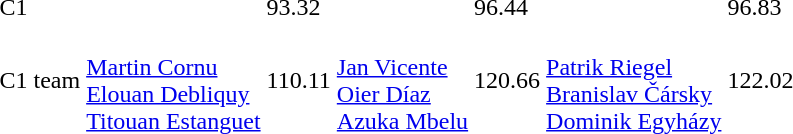<table>
<tr>
<td>C1</td>
<td></td>
<td>93.32</td>
<td></td>
<td>96.44</td>
<td></td>
<td>96.83</td>
</tr>
<tr>
<td>C1 team</td>
<td><br><a href='#'>Martin Cornu</a><br><a href='#'>Elouan Debliquy</a><br><a href='#'>Titouan Estanguet</a></td>
<td>110.11</td>
<td><br><a href='#'>Jan Vicente</a><br><a href='#'>Oier Díaz</a><br><a href='#'>Azuka Mbelu</a></td>
<td>120.66</td>
<td><br><a href='#'>Patrik Riegel</a><br><a href='#'>Branislav Čársky</a><br><a href='#'>Dominik Egyházy</a></td>
<td>122.02</td>
</tr>
</table>
